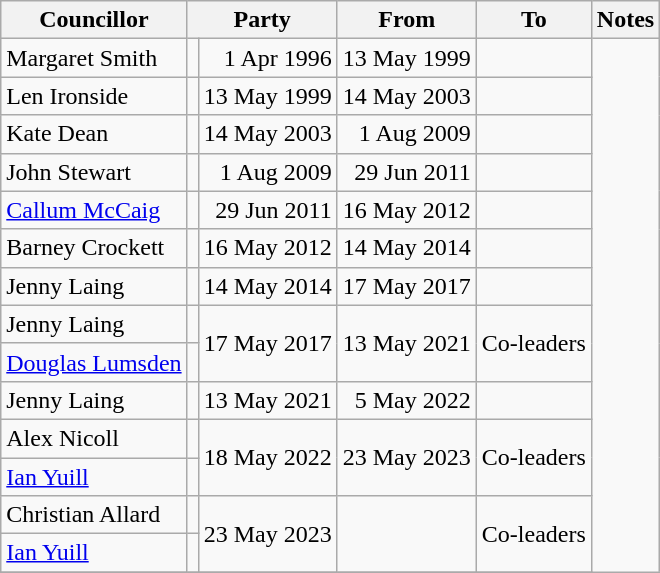<table class=wikitable>
<tr>
<th>Councillor</th>
<th colspan=2>Party</th>
<th>From</th>
<th>To</th>
<th>Notes</th>
</tr>
<tr>
<td>Margaret Smith</td>
<td></td>
<td align=right>1 Apr 1996</td>
<td align=right>13 May 1999</td>
<td></td>
</tr>
<tr>
<td>Len Ironside</td>
<td></td>
<td align=right>13 May 1999</td>
<td align=right>14 May 2003</td>
<td></td>
</tr>
<tr>
<td>Kate Dean</td>
<td></td>
<td align=right>14 May 2003</td>
<td align=right>1 Aug 2009</td>
<td></td>
</tr>
<tr>
<td>John Stewart</td>
<td></td>
<td align=right>1 Aug 2009</td>
<td align=right>29 Jun 2011</td>
<td></td>
</tr>
<tr>
<td><a href='#'>Callum McCaig</a></td>
<td></td>
<td align=right>29 Jun 2011</td>
<td align=right>16 May 2012</td>
<td></td>
</tr>
<tr>
<td>Barney Crockett</td>
<td></td>
<td align=right>16 May 2012</td>
<td align=right>14 May 2014</td>
<td></td>
</tr>
<tr>
<td>Jenny Laing</td>
<td></td>
<td align=right>14 May 2014</td>
<td align=right>17 May 2017</td>
<td></td>
</tr>
<tr>
<td>Jenny Laing</td>
<td></td>
<td rowspan=2 align=right>17 May 2017</td>
<td rowspan=2 align=right>13 May 2021</td>
<td rowspan=2 align=left>Co-leaders</td>
</tr>
<tr>
<td><a href='#'>Douglas Lumsden</a></td>
<td></td>
</tr>
<tr>
<td>Jenny Laing</td>
<td></td>
<td align=right>13 May 2021</td>
<td align=right>5 May 2022</td>
<td></td>
</tr>
<tr>
<td>Alex Nicoll</td>
<td></td>
<td rowspan=2 align=right>18 May 2022</td>
<td rowspan=2 align=right>23 May 2023</td>
<td rowspan=2 align=left>Co-leaders</td>
</tr>
<tr>
<td><a href='#'>Ian Yuill</a></td>
<td></td>
</tr>
<tr>
<td>Christian Allard</td>
<td></td>
<td rowspan=2 align=right>23 May 2023</td>
<td rowspan=2 align=right></td>
<td rowspan=2 align=left>Co-leaders</td>
</tr>
<tr>
<td><a href='#'>Ian Yuill</a></td>
<td></td>
</tr>
<tr>
</tr>
</table>
